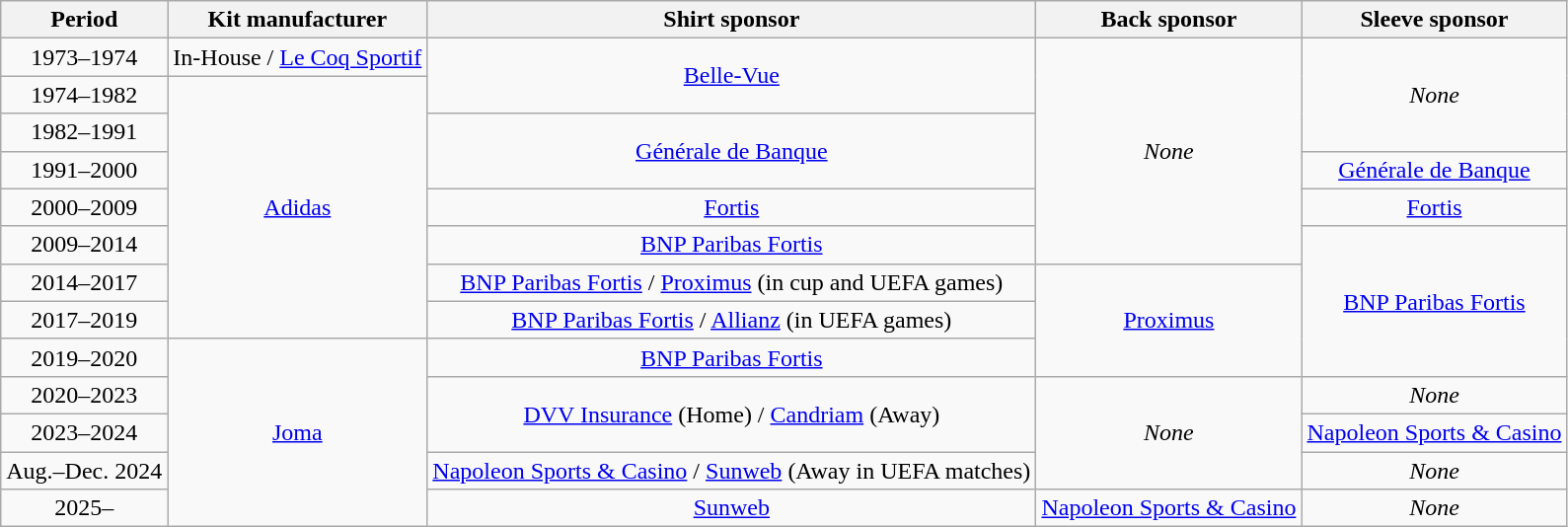<table class="wikitable" style="text-align: center">
<tr>
<th>Period</th>
<th>Kit manufacturer</th>
<th>Shirt sponsor</th>
<th>Back sponsor</th>
<th>Sleeve sponsor</th>
</tr>
<tr>
<td>1973–1974</td>
<td>In-House / <a href='#'>Le Coq Sportif</a></td>
<td rowspan="2"><a href='#'>Belle-Vue</a></td>
<td rowspan="6"><em>None</em></td>
<td rowspan="3"><em>None</em></td>
</tr>
<tr>
<td>1974–1982</td>
<td rowspan="7"><a href='#'>Adidas</a></td>
</tr>
<tr>
<td>1982–1991</td>
<td rowspan="2"><a href='#'>Générale de Banque</a></td>
</tr>
<tr>
<td>1991–2000</td>
<td><a href='#'>Générale de Banque</a></td>
</tr>
<tr>
<td>2000–2009</td>
<td><a href='#'>Fortis</a></td>
<td><a href='#'>Fortis</a></td>
</tr>
<tr>
<td>2009–2014</td>
<td><a href='#'>BNP Paribas Fortis</a></td>
<td rowspan="4"><a href='#'>BNP Paribas Fortis</a></td>
</tr>
<tr>
<td>2014–2017</td>
<td><a href='#'>BNP Paribas Fortis</a> / <a href='#'>Proximus</a> (in cup and UEFA games)</td>
<td rowspan="3"><a href='#'>Proximus</a></td>
</tr>
<tr>
<td>2017–2019</td>
<td><a href='#'>BNP Paribas Fortis</a> / <a href='#'>Allianz</a> (in UEFA games)</td>
</tr>
<tr>
<td>2019–2020</td>
<td rowspan="5"><a href='#'>Joma</a></td>
<td><a href='#'>BNP Paribas Fortis</a></td>
</tr>
<tr>
<td>2020–2023</td>
<td rowspan="2"><a href='#'>DVV Insurance</a> (Home) / <a href='#'>Candriam</a> (Away)</td>
<td rowspan="3"><em>None</em></td>
<td><em>None</em></td>
</tr>
<tr>
<td>2023–2024</td>
<td><a href='#'>Napoleon Sports & Casino</a></td>
</tr>
<tr>
<td>Aug.–Dec. 2024</td>
<td><a href='#'>Napoleon Sports & Casino</a> / <a href='#'>Sunweb</a> (Away in UEFA matches)</td>
<td><em>None</em></td>
</tr>
<tr>
<td>2025–</td>
<td><a href='#'>Sunweb</a></td>
<td><a href='#'>Napoleon Sports & Casino</a></td>
<td><em>None</em></td>
</tr>
</table>
